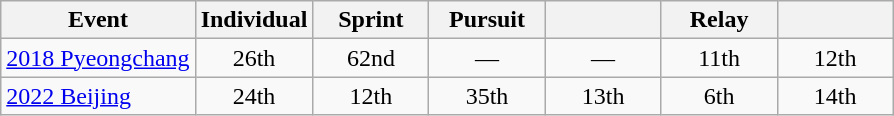<table class="wikitable" style="text-align: center;">
<tr ">
<th>Event</th>
<th style="width:70px;">Individual</th>
<th style="width:70px;">Sprint</th>
<th style="width:70px;">Pursuit</th>
<th style="width:70px;"></th>
<th style="width:70px;">Relay</th>
<th style="width:70px;"></th>
</tr>
<tr>
<td align=left> <a href='#'>2018 Pyeongchang</a></td>
<td>26th</td>
<td>62nd</td>
<td>—</td>
<td>—</td>
<td>11th</td>
<td>12th</td>
</tr>
<tr>
<td align=left> <a href='#'>2022 Beijing</a></td>
<td>24th</td>
<td>12th</td>
<td>35th</td>
<td>13th</td>
<td>6th</td>
<td>14th</td>
</tr>
</table>
